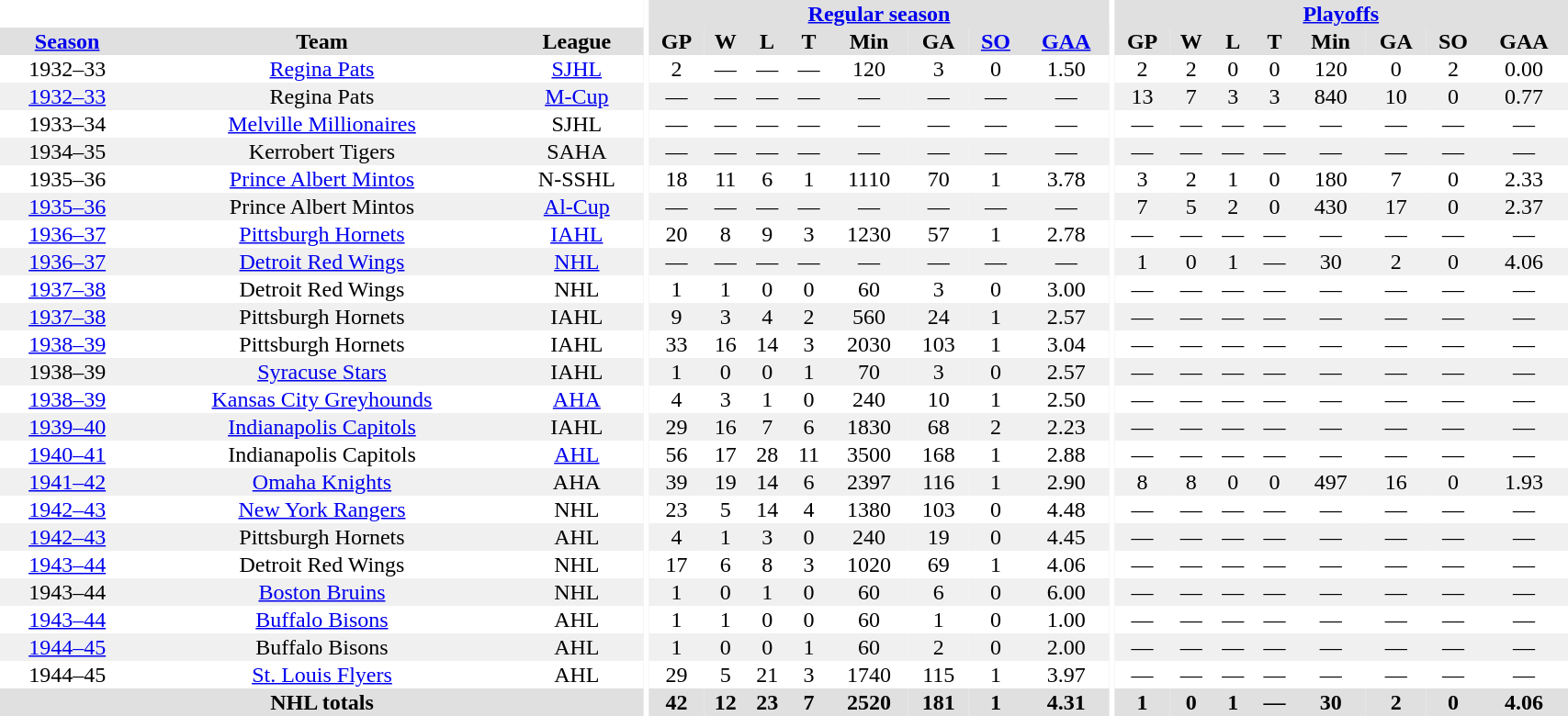<table border="0" cellpadding="1" cellspacing="0" style="width:90%; text-align:center;">
<tr bgcolor="#e0e0e0">
<th colspan="3" bgcolor="#ffffff"></th>
<th rowspan="99" bgcolor="#ffffff"></th>
<th colspan="8" bgcolor="#e0e0e0"><a href='#'>Regular season</a></th>
<th rowspan="99" bgcolor="#ffffff"></th>
<th colspan="8" bgcolor="#e0e0e0"><a href='#'>Playoffs</a></th>
</tr>
<tr bgcolor="#e0e0e0">
<th><a href='#'>Season</a></th>
<th>Team</th>
<th>League</th>
<th>GP</th>
<th>W</th>
<th>L</th>
<th>T</th>
<th>Min</th>
<th>GA</th>
<th><a href='#'>SO</a></th>
<th><a href='#'>GAA</a></th>
<th>GP</th>
<th>W</th>
<th>L</th>
<th>T</th>
<th>Min</th>
<th>GA</th>
<th>SO</th>
<th>GAA</th>
</tr>
<tr>
<td>1932–33</td>
<td><a href='#'>Regina Pats</a></td>
<td><a href='#'>SJHL</a></td>
<td>2</td>
<td>—</td>
<td>—</td>
<td>—</td>
<td>120</td>
<td>3</td>
<td>0</td>
<td>1.50</td>
<td>2</td>
<td>2</td>
<td>0</td>
<td>0</td>
<td>120</td>
<td>0</td>
<td>2</td>
<td>0.00</td>
</tr>
<tr bgcolor="#f0f0f0">
<td><a href='#'>1932–33</a></td>
<td>Regina Pats</td>
<td><a href='#'>M-Cup</a></td>
<td>—</td>
<td>—</td>
<td>—</td>
<td>—</td>
<td>—</td>
<td>—</td>
<td>—</td>
<td>—</td>
<td>13</td>
<td>7</td>
<td>3</td>
<td>3</td>
<td>840</td>
<td>10</td>
<td>0</td>
<td>0.77</td>
</tr>
<tr>
<td>1933–34</td>
<td><a href='#'>Melville Millionaires</a></td>
<td>SJHL</td>
<td>—</td>
<td>—</td>
<td>—</td>
<td>—</td>
<td>—</td>
<td>—</td>
<td>—</td>
<td>—</td>
<td>—</td>
<td>—</td>
<td>—</td>
<td>—</td>
<td>—</td>
<td>—</td>
<td>—</td>
<td>—</td>
</tr>
<tr bgcolor="#f0f0f0">
<td>1934–35</td>
<td>Kerrobert Tigers</td>
<td>SAHA</td>
<td>—</td>
<td>—</td>
<td>—</td>
<td>—</td>
<td>—</td>
<td>—</td>
<td>—</td>
<td>—</td>
<td>—</td>
<td>—</td>
<td>—</td>
<td>—</td>
<td>—</td>
<td>—</td>
<td>—</td>
<td>—</td>
</tr>
<tr>
<td>1935–36</td>
<td><a href='#'>Prince Albert Mintos</a></td>
<td>N-SSHL</td>
<td>18</td>
<td>11</td>
<td>6</td>
<td>1</td>
<td>1110</td>
<td>70</td>
<td>1</td>
<td>3.78</td>
<td>3</td>
<td>2</td>
<td>1</td>
<td>0</td>
<td>180</td>
<td>7</td>
<td>0</td>
<td>2.33</td>
</tr>
<tr bgcolor="#f0f0f0">
<td><a href='#'>1935–36</a></td>
<td>Prince Albert Mintos</td>
<td><a href='#'>Al-Cup</a></td>
<td>—</td>
<td>—</td>
<td>—</td>
<td>—</td>
<td>—</td>
<td>—</td>
<td>—</td>
<td>—</td>
<td>7</td>
<td>5</td>
<td>2</td>
<td>0</td>
<td>430</td>
<td>17</td>
<td>0</td>
<td>2.37</td>
</tr>
<tr>
<td><a href='#'>1936–37</a></td>
<td><a href='#'>Pittsburgh Hornets</a></td>
<td><a href='#'>IAHL</a></td>
<td>20</td>
<td>8</td>
<td>9</td>
<td>3</td>
<td>1230</td>
<td>57</td>
<td>1</td>
<td>2.78</td>
<td>—</td>
<td>—</td>
<td>—</td>
<td>—</td>
<td>—</td>
<td>—</td>
<td>—</td>
<td>—</td>
</tr>
<tr bgcolor="#f0f0f0">
<td><a href='#'>1936–37</a></td>
<td><a href='#'>Detroit Red Wings</a></td>
<td><a href='#'>NHL</a></td>
<td>—</td>
<td>—</td>
<td>—</td>
<td>—</td>
<td>—</td>
<td>—</td>
<td>—</td>
<td>—</td>
<td>1</td>
<td>0</td>
<td>1</td>
<td>—</td>
<td>30</td>
<td>2</td>
<td>0</td>
<td>4.06</td>
</tr>
<tr>
<td><a href='#'>1937–38</a></td>
<td>Detroit Red Wings</td>
<td>NHL</td>
<td>1</td>
<td>1</td>
<td>0</td>
<td>0</td>
<td>60</td>
<td>3</td>
<td>0</td>
<td>3.00</td>
<td>—</td>
<td>—</td>
<td>—</td>
<td>—</td>
<td>—</td>
<td>—</td>
<td>—</td>
<td>—</td>
</tr>
<tr bgcolor="#f0f0f0">
<td><a href='#'>1937–38</a></td>
<td>Pittsburgh Hornets</td>
<td>IAHL</td>
<td>9</td>
<td>3</td>
<td>4</td>
<td>2</td>
<td>560</td>
<td>24</td>
<td>1</td>
<td>2.57</td>
<td>—</td>
<td>—</td>
<td>—</td>
<td>—</td>
<td>—</td>
<td>—</td>
<td>—</td>
<td>—</td>
</tr>
<tr>
<td><a href='#'>1938–39</a></td>
<td>Pittsburgh Hornets</td>
<td>IAHL</td>
<td>33</td>
<td>16</td>
<td>14</td>
<td>3</td>
<td>2030</td>
<td>103</td>
<td>1</td>
<td>3.04</td>
<td>—</td>
<td>—</td>
<td>—</td>
<td>—</td>
<td>—</td>
<td>—</td>
<td>—</td>
<td>—</td>
</tr>
<tr bgcolor="#f0f0f0">
<td>1938–39</td>
<td><a href='#'>Syracuse Stars</a></td>
<td>IAHL</td>
<td>1</td>
<td>0</td>
<td>0</td>
<td>1</td>
<td>70</td>
<td>3</td>
<td>0</td>
<td>2.57</td>
<td>—</td>
<td>—</td>
<td>—</td>
<td>—</td>
<td>—</td>
<td>—</td>
<td>—</td>
<td>—</td>
</tr>
<tr>
<td><a href='#'>1938–39</a></td>
<td><a href='#'>Kansas City Greyhounds</a></td>
<td><a href='#'>AHA</a></td>
<td>4</td>
<td>3</td>
<td>1</td>
<td>0</td>
<td>240</td>
<td>10</td>
<td>1</td>
<td>2.50</td>
<td>—</td>
<td>—</td>
<td>—</td>
<td>—</td>
<td>—</td>
<td>—</td>
<td>—</td>
<td>—</td>
</tr>
<tr bgcolor="#f0f0f0">
<td><a href='#'>1939–40</a></td>
<td><a href='#'>Indianapolis Capitols</a></td>
<td>IAHL</td>
<td>29</td>
<td>16</td>
<td>7</td>
<td>6</td>
<td>1830</td>
<td>68</td>
<td>2</td>
<td>2.23</td>
<td>—</td>
<td>—</td>
<td>—</td>
<td>—</td>
<td>—</td>
<td>—</td>
<td>—</td>
<td>—</td>
</tr>
<tr>
<td><a href='#'>1940–41</a></td>
<td>Indianapolis Capitols</td>
<td><a href='#'>AHL</a></td>
<td>56</td>
<td>17</td>
<td>28</td>
<td>11</td>
<td>3500</td>
<td>168</td>
<td>1</td>
<td>2.88</td>
<td>—</td>
<td>—</td>
<td>—</td>
<td>—</td>
<td>—</td>
<td>—</td>
<td>—</td>
<td>—</td>
</tr>
<tr bgcolor="#f0f0f0">
<td><a href='#'>1941–42</a></td>
<td><a href='#'>Omaha Knights</a></td>
<td>AHA</td>
<td>39</td>
<td>19</td>
<td>14</td>
<td>6</td>
<td>2397</td>
<td>116</td>
<td>1</td>
<td>2.90</td>
<td>8</td>
<td>8</td>
<td>0</td>
<td>0</td>
<td>497</td>
<td>16</td>
<td>0</td>
<td>1.93</td>
</tr>
<tr>
<td><a href='#'>1942–43</a></td>
<td><a href='#'>New York Rangers</a></td>
<td>NHL</td>
<td>23</td>
<td>5</td>
<td>14</td>
<td>4</td>
<td>1380</td>
<td>103</td>
<td>0</td>
<td>4.48</td>
<td>—</td>
<td>—</td>
<td>—</td>
<td>—</td>
<td>—</td>
<td>—</td>
<td>—</td>
<td>—</td>
</tr>
<tr bgcolor="#f0f0f0">
<td><a href='#'>1942–43</a></td>
<td>Pittsburgh Hornets</td>
<td>AHL</td>
<td>4</td>
<td>1</td>
<td>3</td>
<td>0</td>
<td>240</td>
<td>19</td>
<td>0</td>
<td>4.45</td>
<td>—</td>
<td>—</td>
<td>—</td>
<td>—</td>
<td>—</td>
<td>—</td>
<td>—</td>
<td>—</td>
</tr>
<tr>
<td><a href='#'>1943–44</a></td>
<td>Detroit Red Wings</td>
<td>NHL</td>
<td>17</td>
<td>6</td>
<td>8</td>
<td>3</td>
<td>1020</td>
<td>69</td>
<td>1</td>
<td>4.06</td>
<td>—</td>
<td>—</td>
<td>—</td>
<td>—</td>
<td>—</td>
<td>—</td>
<td>—</td>
<td>—</td>
</tr>
<tr bgcolor="#f0f0f0">
<td>1943–44</td>
<td><a href='#'>Boston Bruins</a></td>
<td>NHL</td>
<td>1</td>
<td>0</td>
<td>1</td>
<td>0</td>
<td>60</td>
<td>6</td>
<td>0</td>
<td>6.00</td>
<td>—</td>
<td>—</td>
<td>—</td>
<td>—</td>
<td>—</td>
<td>—</td>
<td>—</td>
<td>—</td>
</tr>
<tr>
<td><a href='#'>1943–44</a></td>
<td><a href='#'>Buffalo Bisons</a></td>
<td>AHL</td>
<td>1</td>
<td>1</td>
<td>0</td>
<td>0</td>
<td>60</td>
<td>1</td>
<td>0</td>
<td>1.00</td>
<td>—</td>
<td>—</td>
<td>—</td>
<td>—</td>
<td>—</td>
<td>—</td>
<td>—</td>
<td>—</td>
</tr>
<tr bgcolor="#f0f0f0">
<td><a href='#'>1944–45</a></td>
<td>Buffalo Bisons</td>
<td>AHL</td>
<td>1</td>
<td>0</td>
<td>0</td>
<td>1</td>
<td>60</td>
<td>2</td>
<td>0</td>
<td>2.00</td>
<td>—</td>
<td>—</td>
<td>—</td>
<td>—</td>
<td>—</td>
<td>—</td>
<td>—</td>
<td>—</td>
</tr>
<tr>
<td>1944–45</td>
<td><a href='#'>St. Louis Flyers</a></td>
<td>AHL</td>
<td>29</td>
<td>5</td>
<td>21</td>
<td>3</td>
<td>1740</td>
<td>115</td>
<td>1</td>
<td>3.97</td>
<td>—</td>
<td>—</td>
<td>—</td>
<td>—</td>
<td>—</td>
<td>—</td>
<td>—</td>
<td>—</td>
</tr>
<tr bgcolor="#e0e0e0">
<th colspan="3">NHL totals</th>
<th>42</th>
<th>12</th>
<th>23</th>
<th>7</th>
<th>2520</th>
<th>181</th>
<th>1</th>
<th>4.31</th>
<th>1</th>
<th>0</th>
<th>1</th>
<th>—</th>
<th>30</th>
<th>2</th>
<th>0</th>
<th>4.06</th>
</tr>
</table>
